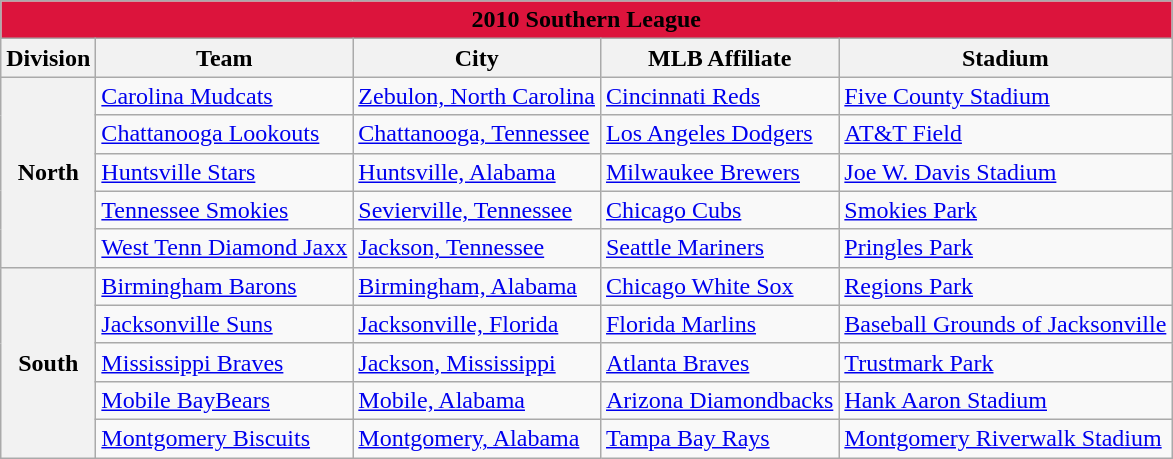<table class="wikitable" style="width:auto">
<tr>
<td bgcolor="#DC143C" align="center" colspan="7"><strong><span>2010 Southern League</span></strong></td>
</tr>
<tr>
<th>Division</th>
<th>Team</th>
<th>City</th>
<th>MLB Affiliate</th>
<th>Stadium</th>
</tr>
<tr>
<th rowspan="5">North</th>
<td><a href='#'>Carolina Mudcats</a></td>
<td><a href='#'>Zebulon, North Carolina</a></td>
<td><a href='#'>Cincinnati Reds</a></td>
<td><a href='#'>Five County Stadium</a></td>
</tr>
<tr>
<td><a href='#'>Chattanooga Lookouts</a></td>
<td><a href='#'>Chattanooga, Tennessee</a></td>
<td><a href='#'>Los Angeles Dodgers</a></td>
<td><a href='#'>AT&T Field</a></td>
</tr>
<tr>
<td><a href='#'>Huntsville Stars</a></td>
<td><a href='#'>Huntsville, Alabama</a></td>
<td><a href='#'>Milwaukee Brewers</a></td>
<td><a href='#'>Joe W. Davis Stadium</a></td>
</tr>
<tr>
<td><a href='#'>Tennessee Smokies</a></td>
<td><a href='#'>Sevierville, Tennessee</a></td>
<td><a href='#'>Chicago Cubs</a></td>
<td><a href='#'>Smokies Park</a></td>
</tr>
<tr>
<td><a href='#'>West Tenn Diamond Jaxx</a></td>
<td><a href='#'>Jackson, Tennessee</a></td>
<td><a href='#'>Seattle Mariners</a></td>
<td><a href='#'>Pringles Park</a></td>
</tr>
<tr>
<th rowspan="5">South</th>
<td><a href='#'>Birmingham Barons</a></td>
<td><a href='#'>Birmingham, Alabama</a></td>
<td><a href='#'>Chicago White Sox</a></td>
<td><a href='#'>Regions Park</a></td>
</tr>
<tr>
<td><a href='#'>Jacksonville Suns</a></td>
<td><a href='#'>Jacksonville, Florida</a></td>
<td><a href='#'>Florida Marlins</a></td>
<td><a href='#'>Baseball Grounds of Jacksonville</a></td>
</tr>
<tr>
<td><a href='#'>Mississippi Braves</a></td>
<td><a href='#'>Jackson, Mississippi</a></td>
<td><a href='#'>Atlanta Braves</a></td>
<td><a href='#'>Trustmark Park</a></td>
</tr>
<tr>
<td><a href='#'>Mobile BayBears</a></td>
<td><a href='#'>Mobile, Alabama</a></td>
<td><a href='#'>Arizona Diamondbacks</a></td>
<td><a href='#'>Hank Aaron Stadium</a></td>
</tr>
<tr>
<td><a href='#'>Montgomery Biscuits</a></td>
<td><a href='#'>Montgomery, Alabama</a></td>
<td><a href='#'>Tampa Bay Rays</a></td>
<td><a href='#'>Montgomery Riverwalk Stadium</a></td>
</tr>
</table>
